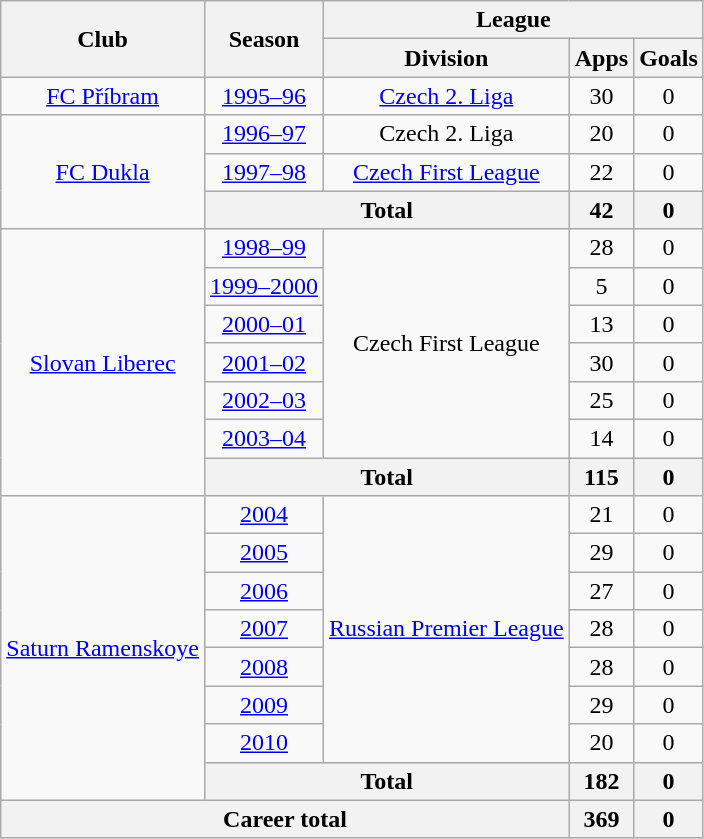<table class="wikitable" style="text-align:center">
<tr>
<th rowspan="2">Club</th>
<th rowspan="2">Season</th>
<th colspan="3">League</th>
</tr>
<tr>
<th>Division</th>
<th>Apps</th>
<th>Goals</th>
</tr>
<tr>
<td><a href='#'>FC Příbram</a></td>
<td><a href='#'>1995–96</a></td>
<td><a href='#'>Czech 2. Liga</a></td>
<td>30</td>
<td>0</td>
</tr>
<tr>
<td rowspan="3"><a href='#'>FC Dukla</a></td>
<td><a href='#'>1996–97</a></td>
<td>Czech 2. Liga</td>
<td>20</td>
<td>0</td>
</tr>
<tr>
<td><a href='#'>1997–98</a></td>
<td><a href='#'>Czech First League</a></td>
<td>22</td>
<td>0</td>
</tr>
<tr>
<th colspan="2">Total</th>
<th>42</th>
<th>0</th>
</tr>
<tr>
<td rowspan="7"><a href='#'>Slovan Liberec</a></td>
<td><a href='#'>1998–99</a></td>
<td rowspan="6">Czech First League</td>
<td>28</td>
<td>0</td>
</tr>
<tr>
<td><a href='#'>1999–2000</a></td>
<td>5</td>
<td>0</td>
</tr>
<tr>
<td><a href='#'>2000–01</a></td>
<td>13</td>
<td>0</td>
</tr>
<tr>
<td><a href='#'>2001–02</a></td>
<td>30</td>
<td>0</td>
</tr>
<tr>
<td><a href='#'>2002–03</a></td>
<td>25</td>
<td>0</td>
</tr>
<tr>
<td><a href='#'>2003–04</a></td>
<td>14</td>
<td>0</td>
</tr>
<tr>
<th colspan="2">Total</th>
<th>115</th>
<th>0</th>
</tr>
<tr>
<td rowspan="8"><a href='#'>Saturn Ramenskoye</a></td>
<td><a href='#'>2004</a></td>
<td rowspan="7"><a href='#'>Russian Premier League</a></td>
<td>21</td>
<td>0</td>
</tr>
<tr>
<td><a href='#'>2005</a></td>
<td>29</td>
<td>0</td>
</tr>
<tr>
<td><a href='#'>2006</a></td>
<td>27</td>
<td>0</td>
</tr>
<tr>
<td><a href='#'>2007</a></td>
<td>28</td>
<td>0</td>
</tr>
<tr>
<td><a href='#'>2008</a></td>
<td>28</td>
<td>0</td>
</tr>
<tr>
<td><a href='#'>2009</a></td>
<td>29</td>
<td>0</td>
</tr>
<tr>
<td><a href='#'>2010</a></td>
<td>20</td>
<td>0</td>
</tr>
<tr>
<th colspan="2">Total</th>
<th>182</th>
<th>0</th>
</tr>
<tr>
<th colspan="3">Career total</th>
<th>369</th>
<th>0</th>
</tr>
</table>
